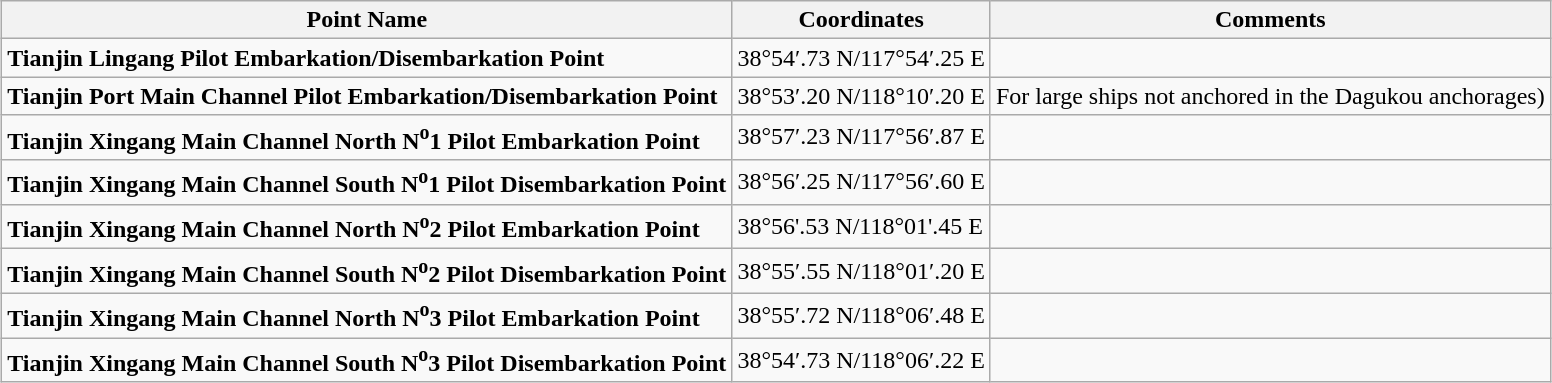<table class="wikitable collapsible collapsed" style="margin: 1em auto 1em auto">
<tr>
<th>Point Name</th>
<th>Coordinates</th>
<th>Comments</th>
</tr>
<tr>
<td><strong>Tianjin Lingang Pilot Embarkation/Disembarkation Point</strong></td>
<td>38°54′.73 N/117°54′.25 E</td>
<td></td>
</tr>
<tr>
<td><strong>Tianjin Port Main Channel Pilot Embarkation/Disembarkation Point</strong></td>
<td>38°53′.20 N/118°10′.20 E</td>
<td>For large ships not anchored in the Dagukou anchorages)</td>
</tr>
<tr>
<td><strong>Tianjin Xingang Main Channel North N<sup>o</sup>1 Pilot Embarkation Point</strong></td>
<td>38°57′.23 N/117°56′.87 E</td>
<td></td>
</tr>
<tr>
<td><strong>Tianjin Xingang Main Channel South N<sup>o</sup>1 Pilot Disembarkation Point</strong></td>
<td>38°56′.25 N/117°56′.60 E</td>
<td></td>
</tr>
<tr>
<td><strong>Tianjin Xingang Main Channel North N<sup>o</sup>2 Pilot Embarkation Point</strong></td>
<td>38°56'.53 N/118°01'.45 E</td>
<td></td>
</tr>
<tr>
<td><strong>Tianjin Xingang Main Channel South N<sup>o</sup>2 Pilot Disembarkation Point</strong></td>
<td>38°55′.55 N/118°01′.20 E</td>
<td></td>
</tr>
<tr>
<td><strong>Tianjin Xingang Main Channel North N<sup>o</sup>3 Pilot Embarkation Point</strong></td>
<td>38°55′.72 N/118°06′.48 E</td>
<td></td>
</tr>
<tr>
<td><strong>Tianjin Xingang Main Channel South N<sup>o</sup>3 Pilot Disembarkation Point</strong></td>
<td>38°54′.73 N/118°06′.22 E</td>
<td></td>
</tr>
</table>
